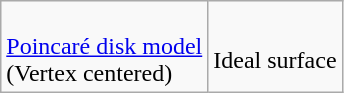<table class=wikitable>
<tr>
<td><br><a href='#'>Poincaré disk model</a><br>(Vertex centered)</td>
<td><br>Ideal surface</td>
</tr>
</table>
